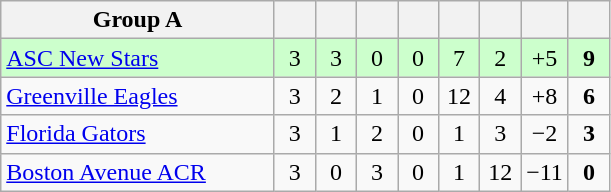<table class="wikitable" style="text-align:center">
<tr>
<th width="175">Group A</th>
<th width="20"></th>
<th width="20"></th>
<th width="20"></th>
<th width="20"></th>
<th width="20"></th>
<th width="20"></th>
<th width="20"></th>
<th width="20"></th>
</tr>
<tr bgcolor=#ccffcc>
<td align=left><a href='#'>ASC New Stars</a></td>
<td>3</td>
<td>3</td>
<td>0</td>
<td>0</td>
<td>7</td>
<td>2</td>
<td>+5</td>
<td><strong>9</strong></td>
</tr>
<tr>
<td align=left><a href='#'>Greenville Eagles</a></td>
<td>3</td>
<td>2</td>
<td>1</td>
<td>0</td>
<td>12</td>
<td>4</td>
<td>+8</td>
<td><strong>6</strong></td>
</tr>
<tr>
<td align=left><a href='#'>Florida Gators</a></td>
<td>3</td>
<td>1</td>
<td>2</td>
<td>0</td>
<td>1</td>
<td>3</td>
<td>−2</td>
<td><strong>3</strong></td>
</tr>
<tr>
<td align=left><a href='#'>Boston Avenue ACR</a></td>
<td>3</td>
<td>0</td>
<td>3</td>
<td>0</td>
<td>1</td>
<td>12</td>
<td>−11</td>
<td><strong>0</strong></td>
</tr>
</table>
